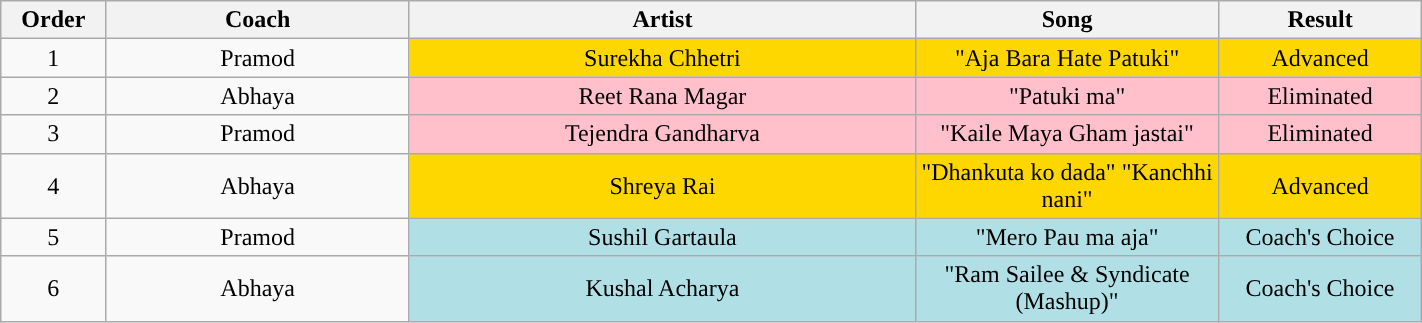<table class="wikitable plainrowheaders" style="text-align:center; width:75%;">
<tr>
<th scope="col" style="width:05%;">Order</th>
<th scope="col" style="width:15%;">Coach</th>
<th scope="col" style="width:25%;">Artist</th>
<th scope="col" style="width:15%;">Song</th>
<th scope="col" style="width:10%;">Result</th>
</tr>
<tr>
<td scope="row">1</td>
<td>Pramod</td>
<td style="background:gold">Surekha Chhetri</td>
<td style="background:gold">"Aja Bara Hate Patuki"</td>
<td style="background:gold">Advanced</td>
</tr>
<tr>
<td scope="row">2</td>
<td>Abhaya</td>
<td style="background:pink">Reet Rana Magar</td>
<td style="background:pink">"Patuki ma"</td>
<td style="background:pink">Eliminated</td>
</tr>
<tr>
<td scope="row">3</td>
<td>Pramod</td>
<td style="background:pink">Tejendra Gandharva</td>
<td style="background:pink">"Kaile Maya Gham jastai"</td>
<td style="background:pink">Eliminated</td>
</tr>
<tr>
<td scope="row">4</td>
<td>Abhaya</td>
<td style="background:gold">Shreya Rai</td>
<td style="background:gold">"Dhankuta ko dada" "Kanchhi nani"</td>
<td style="background:gold">Advanced</td>
</tr>
<tr>
<td scope="row">5</td>
<td>Pramod</td>
<td style="background:#b0e0e6">Sushil Gartaula</td>
<td style="background:#b0e0e6">"Mero Pau ma aja"</td>
<td style="background:#b0e0e6">Coach's Choice</td>
</tr>
<tr>
<td scope="row">6</td>
<td>Abhaya</td>
<td style="background:#b0e0e6">Kushal Acharya</td>
<td style="background:#b0e0e6">"Ram Sailee & Syndicate (Mashup)"</td>
<td style="background:#b0e0e6">Coach's Choice</td>
</tr>
</table>
